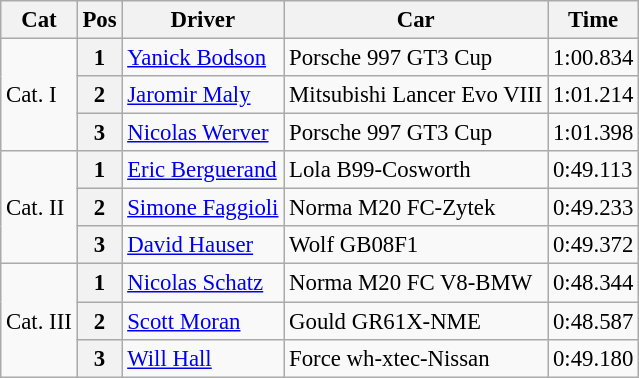<table class="wikitable" style="font-size:95%">
<tr>
<th>Cat</th>
<th>Pos</th>
<th>Driver</th>
<th>Car</th>
<th>Time</th>
</tr>
<tr>
<td rowspan="3">Cat. I</td>
<th>1</th>
<td> <a href='#'>Yanick Bodson</a></td>
<td>Porsche 997 GT3 Cup</td>
<td>1:00.834</td>
</tr>
<tr>
<th>2</th>
<td> <a href='#'>Jaromir Maly</a></td>
<td>Mitsubishi Lancer Evo VIII</td>
<td>1:01.214</td>
</tr>
<tr>
<th>3</th>
<td> <a href='#'>Nicolas Werver</a></td>
<td>Porsche 997 GT3 Cup</td>
<td>1:01.398</td>
</tr>
<tr>
<td rowspan="3">Cat. II</td>
<th>1</th>
<td> <a href='#'>Eric Berguerand</a></td>
<td>Lola B99-Cosworth</td>
<td>0:49.113</td>
</tr>
<tr>
<th>2</th>
<td> <a href='#'>Simone Faggioli</a></td>
<td>Norma M20 FC-Zytek</td>
<td>0:49.233</td>
</tr>
<tr>
<th>3</th>
<td> <a href='#'>David Hauser</a></td>
<td>Wolf GB08F1</td>
<td>0:49.372</td>
</tr>
<tr>
<td rowspan="3">Cat. III</td>
<th>1</th>
<td> <a href='#'>Nicolas Schatz</a></td>
<td>Norma M20 FC V8-BMW</td>
<td>0:48.344</td>
</tr>
<tr>
<th>2</th>
<td> <a href='#'>Scott Moran</a></td>
<td>Gould GR61X-NME</td>
<td>0:48.587</td>
</tr>
<tr>
<th>3</th>
<td> <a href='#'>Will Hall</a></td>
<td>Force wh-xtec-Nissan</td>
<td>0:49.180</td>
</tr>
</table>
